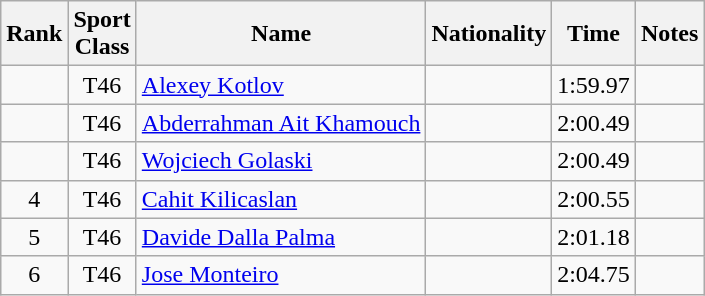<table class="wikitable sortable" style="text-align:center">
<tr>
<th>Rank</th>
<th>Sport<br>Class</th>
<th>Name</th>
<th>Nationality</th>
<th>Time</th>
<th>Notes</th>
</tr>
<tr>
<td></td>
<td>T46</td>
<td align=left><a href='#'>Alexey Kotlov</a></td>
<td align=left></td>
<td>1:59.97</td>
<td></td>
</tr>
<tr>
<td></td>
<td>T46</td>
<td align=left><a href='#'>Abderrahman Ait Khamouch</a></td>
<td align=left></td>
<td>2:00.49</td>
<td></td>
</tr>
<tr>
<td></td>
<td>T46</td>
<td align=left><a href='#'>Wojciech Golaski</a></td>
<td align=left></td>
<td>2:00.49</td>
<td></td>
</tr>
<tr>
<td>4</td>
<td>T46</td>
<td align=left><a href='#'>Cahit Kilicaslan</a></td>
<td align=left></td>
<td>2:00.55</td>
<td></td>
</tr>
<tr>
<td>5</td>
<td>T46</td>
<td align=left><a href='#'>Davide Dalla Palma</a></td>
<td align=left></td>
<td>2:01.18</td>
<td></td>
</tr>
<tr>
<td>6</td>
<td>T46</td>
<td align=left><a href='#'>Jose Monteiro</a></td>
<td align=left></td>
<td>2:04.75</td>
<td></td>
</tr>
</table>
